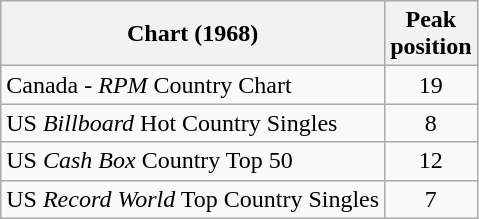<table class="wikitable sortable">
<tr>
<th align="left">Chart (1968)</th>
<th style="text-align:center;">Peak<br>position</th>
</tr>
<tr>
<td align="left">Canada - <em>RPM</em> Country Chart</td>
<td style="text-align:center;">19</td>
</tr>
<tr>
<td align="left">US <em>Billboard</em> Hot Country Singles</td>
<td style="text-align:center;">8</td>
</tr>
<tr>
<td align="left">US <em>Cash Box</em> Country Top 50</td>
<td style="text-align:center;">12</td>
</tr>
<tr>
<td align="left">US <em>Record World</em> Top Country Singles</td>
<td style="text-align:center;">7</td>
</tr>
</table>
